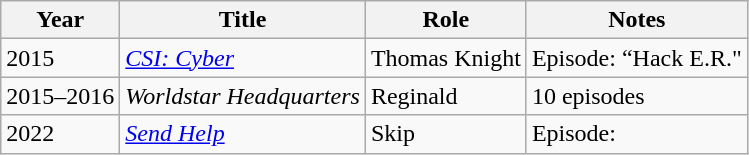<table class="wikitable sortable">
<tr>
<th>Year</th>
<th>Title</th>
<th>Role</th>
<th class="unsortable">Notes</th>
</tr>
<tr>
<td>2015</td>
<td><em><a href='#'>CSI: Cyber</a></em></td>
<td>Thomas Knight</td>
<td>Episode: “Hack E.R."</td>
</tr>
<tr>
<td>2015–2016</td>
<td><em>Worldstar Headquarters</em></td>
<td>Reginald</td>
<td>10 episodes</td>
</tr>
<tr>
<td>2022</td>
<td><em><a href='#'>Send Help</a></em></td>
<td>Skip</td>
<td>Episode:</td>
</tr>
</table>
